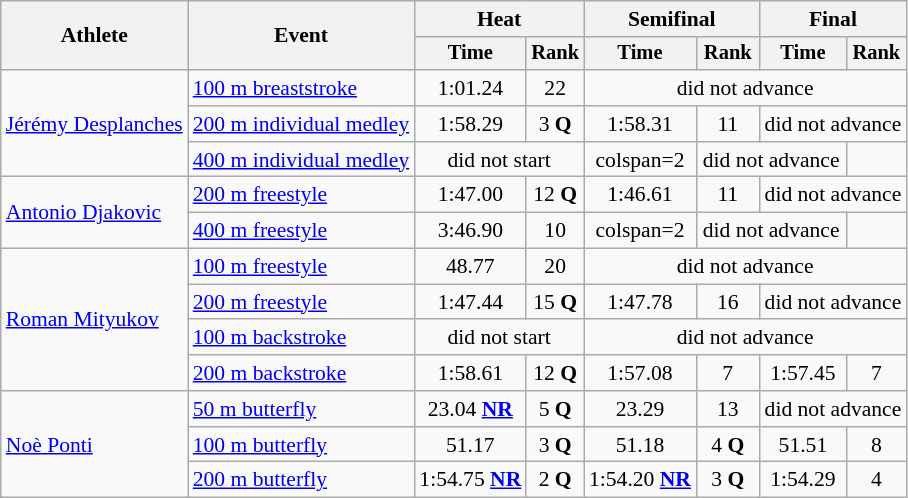<table class=wikitable style="font-size:90%">
<tr>
<th rowspan="2">Athlete</th>
<th rowspan="2">Event</th>
<th colspan="2">Heat</th>
<th colspan="2">Semifinal</th>
<th colspan="2">Final</th>
</tr>
<tr style="font-size:95%">
<th>Time</th>
<th>Rank</th>
<th>Time</th>
<th>Rank</th>
<th>Time</th>
<th>Rank</th>
</tr>
<tr style="text-align:center">
<td style="text-align:left" rowspan=3><a href='#'>Jérémy Desplanches</a></td>
<td style="text-align:left"><a href='#'>100 m breaststroke</a></td>
<td>1:01.24</td>
<td>22</td>
<td colspan=4>did not advance</td>
</tr>
<tr style="text-align:center">
<td style="text-align:left"><a href='#'>200 m individual medley</a></td>
<td>1:58.29</td>
<td>3 <strong>Q</strong></td>
<td>1:58.31</td>
<td>11</td>
<td colspan=2>did not advance</td>
</tr>
<tr style="text-align:center">
<td style="text-align:left"><a href='#'>400 m individual medley</a></td>
<td colspan=2>did not start</td>
<td>colspan=2 </td>
<td colspan=2>did not advance</td>
</tr>
<tr style="text-align:center">
<td style="text-align:left" rowspan=2><a href='#'>Antonio Djakovic</a></td>
<td style="text-align:left"><a href='#'>200 m freestyle</a></td>
<td>1:47.00</td>
<td>12 <strong>Q</strong></td>
<td>1:46.61</td>
<td>11</td>
<td colspan=2>did not advance</td>
</tr>
<tr style="text-align:center">
<td style="text-align:left"><a href='#'>400 m freestyle</a></td>
<td>3:46.90</td>
<td>10</td>
<td>colspan=2 </td>
<td colspan=2>did not advance</td>
</tr>
<tr style="text-align:center">
<td style="text-align:left" rowspan=4><a href='#'>Roman Mityukov</a></td>
<td style="text-align:left"><a href='#'>100 m freestyle</a></td>
<td>48.77</td>
<td>20</td>
<td colspan=4>did not advance</td>
</tr>
<tr style="text-align:center">
<td style="text-align:left"><a href='#'>200 m freestyle</a></td>
<td>1:47.44</td>
<td>15 <strong>Q</strong></td>
<td>1:47.78</td>
<td>16</td>
<td colspan=2>did not advance</td>
</tr>
<tr style="text-align:center">
<td style="text-align:left"><a href='#'>100 m backstroke</a></td>
<td colspan=2>did not start</td>
<td colspan=4>did not advance</td>
</tr>
<tr style="text-align:center">
<td style="text-align:left"><a href='#'>200 m backstroke</a></td>
<td>1:58.61</td>
<td>12 <strong>Q</strong></td>
<td>1:57.08</td>
<td>7</td>
<td>1:57.45</td>
<td>7</td>
</tr>
<tr style="text-align:center">
<td style="text-align:left" rowspan=3><a href='#'>Noè Ponti</a></td>
<td style="text-align:left"><a href='#'>50 m butterfly</a></td>
<td>23.04 <strong><a href='#'>NR</a></strong></td>
<td>5 <strong>Q</strong></td>
<td>23.29</td>
<td>13</td>
<td colspan=2>did not advance</td>
</tr>
<tr style="text-align:center">
<td style="text-align:left"><a href='#'>100 m butterfly</a></td>
<td>51.17</td>
<td>3 <strong>Q</strong></td>
<td>51.18</td>
<td>4 <strong>Q</strong></td>
<td>51.51</td>
<td>8</td>
</tr>
<tr style="text-align:center">
<td style="text-align:left"><a href='#'>200 m butterfly</a></td>
<td>1:54.75 <strong><a href='#'>NR</a></strong></td>
<td>2 <strong>Q</strong></td>
<td>1:54.20 <strong><a href='#'>NR</a></strong></td>
<td>3 <strong>Q</strong></td>
<td>1:54.29</td>
<td>4</td>
</tr>
</table>
